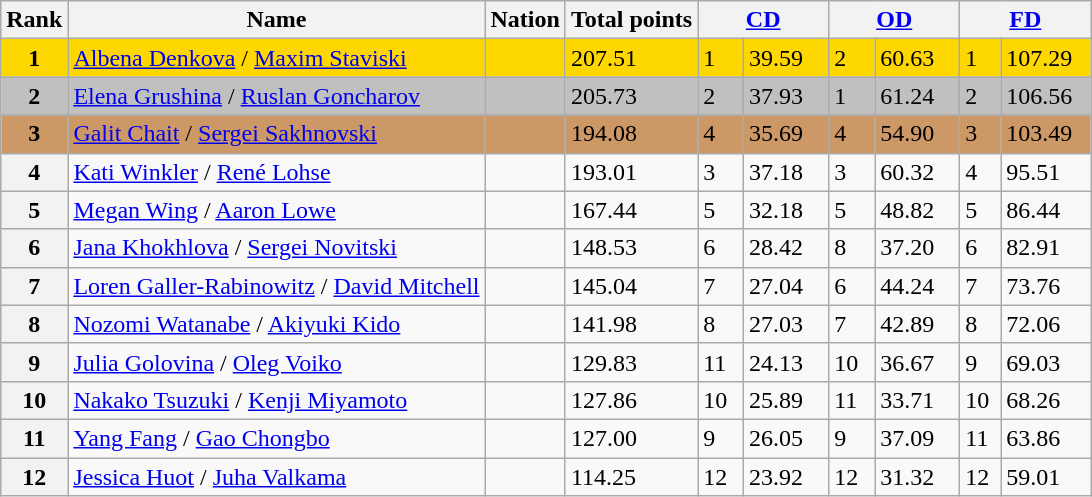<table class="wikitable">
<tr>
<th>Rank</th>
<th>Name</th>
<th>Nation</th>
<th>Total points</th>
<th colspan="2" width="80px"><a href='#'>CD</a></th>
<th colspan="2" width="80px"><a href='#'>OD</a></th>
<th colspan="2" width="80px"><a href='#'>FD</a></th>
</tr>
<tr bgcolor="gold">
<td align="center"><strong>1</strong></td>
<td><a href='#'>Albena Denkova</a> / <a href='#'>Maxim Staviski</a></td>
<td></td>
<td>207.51</td>
<td>1</td>
<td>39.59</td>
<td>2</td>
<td>60.63</td>
<td>1</td>
<td>107.29</td>
</tr>
<tr bgcolor="silver">
<td align="center"><strong>2</strong></td>
<td><a href='#'>Elena Grushina</a> / <a href='#'>Ruslan Goncharov</a></td>
<td></td>
<td>205.73</td>
<td>2</td>
<td>37.93</td>
<td>1</td>
<td>61.24</td>
<td>2</td>
<td>106.56</td>
</tr>
<tr bgcolor="cc9966">
<td align="center"><strong>3</strong></td>
<td><a href='#'>Galit Chait</a> / <a href='#'>Sergei Sakhnovski</a></td>
<td></td>
<td>194.08</td>
<td>4</td>
<td>35.69</td>
<td>4</td>
<td>54.90</td>
<td>3</td>
<td>103.49</td>
</tr>
<tr>
<th>4</th>
<td><a href='#'>Kati Winkler</a> / <a href='#'>René Lohse</a></td>
<td></td>
<td>193.01</td>
<td>3</td>
<td>37.18</td>
<td>3</td>
<td>60.32</td>
<td>4</td>
<td>95.51</td>
</tr>
<tr>
<th>5</th>
<td><a href='#'>Megan Wing</a> / <a href='#'>Aaron Lowe</a></td>
<td></td>
<td>167.44</td>
<td>5</td>
<td>32.18</td>
<td>5</td>
<td>48.82</td>
<td>5</td>
<td>86.44</td>
</tr>
<tr>
<th>6</th>
<td><a href='#'>Jana Khokhlova</a> / <a href='#'>Sergei Novitski</a></td>
<td></td>
<td>148.53</td>
<td>6</td>
<td>28.42</td>
<td>8</td>
<td>37.20</td>
<td>6</td>
<td>82.91</td>
</tr>
<tr>
<th>7</th>
<td><a href='#'>Loren Galler-Rabinowitz</a> / <a href='#'>David Mitchell</a></td>
<td></td>
<td>145.04</td>
<td>7</td>
<td>27.04</td>
<td>6</td>
<td>44.24</td>
<td>7</td>
<td>73.76</td>
</tr>
<tr>
<th>8</th>
<td><a href='#'>Nozomi Watanabe</a> / <a href='#'>Akiyuki Kido</a></td>
<td></td>
<td>141.98</td>
<td>8</td>
<td>27.03</td>
<td>7</td>
<td>42.89</td>
<td>8</td>
<td>72.06</td>
</tr>
<tr>
<th>9</th>
<td><a href='#'>Julia Golovina</a> / <a href='#'>Oleg Voiko</a></td>
<td></td>
<td>129.83</td>
<td>11</td>
<td>24.13</td>
<td>10</td>
<td>36.67</td>
<td>9</td>
<td>69.03</td>
</tr>
<tr>
<th>10</th>
<td><a href='#'>Nakako Tsuzuki</a> / <a href='#'>Kenji Miyamoto</a></td>
<td></td>
<td>127.86</td>
<td>10</td>
<td>25.89</td>
<td>11</td>
<td>33.71</td>
<td>10</td>
<td>68.26</td>
</tr>
<tr>
<th>11</th>
<td><a href='#'>Yang Fang</a> / <a href='#'>Gao Chongbo</a></td>
<td></td>
<td>127.00</td>
<td>9</td>
<td>26.05</td>
<td>9</td>
<td>37.09</td>
<td>11</td>
<td>63.86</td>
</tr>
<tr>
<th>12</th>
<td><a href='#'>Jessica Huot</a> / <a href='#'>Juha Valkama</a></td>
<td></td>
<td>114.25</td>
<td>12</td>
<td>23.92</td>
<td>12</td>
<td>31.32</td>
<td>12</td>
<td>59.01</td>
</tr>
</table>
